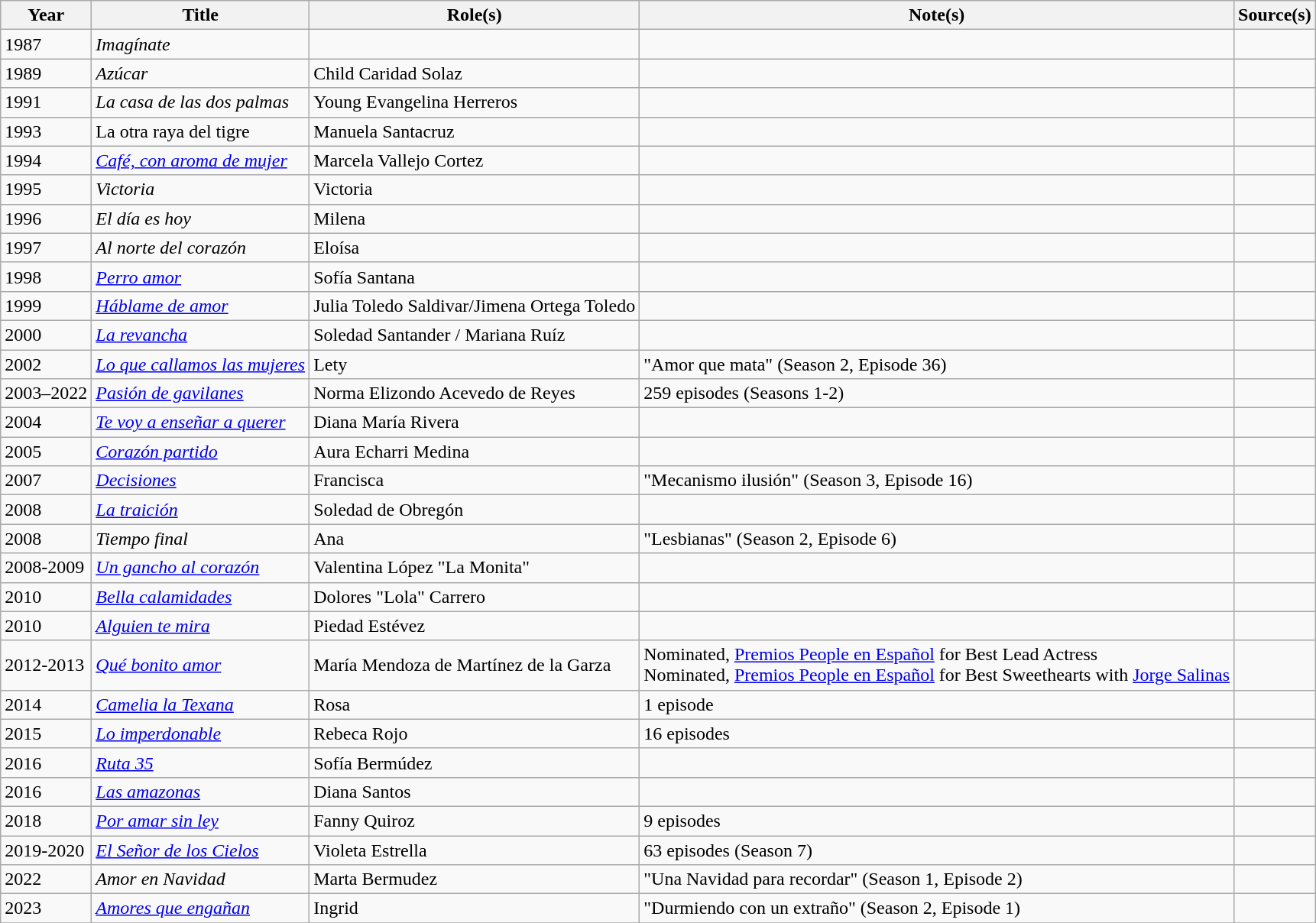<table class="wikitable sortable plainrowheaders">
<tr>
<th scope="col">Year</th>
<th scope="col">Title</th>
<th scope="col">Role(s)</th>
<th scope="col">Note(s)</th>
<th scope="col">Source(s)</th>
</tr>
<tr>
<td>1987</td>
<td><em>Imagínate</em></td>
<td></td>
<td></td>
<td></td>
</tr>
<tr>
<td>1989</td>
<td><em>Azúcar</em></td>
<td>Child Caridad Solaz</td>
<td></td>
<td></td>
</tr>
<tr>
<td>1991</td>
<td><em>La casa de las dos palmas</em></td>
<td>Young Evangelina Herreros</td>
<td></td>
<td></td>
</tr>
<tr>
<td>1993</td>
<td>La otra raya del tigre</td>
<td>Manuela Santacruz</td>
<td></td>
<td></td>
</tr>
<tr>
<td>1994</td>
<td><em><a href='#'>Café, con aroma de mujer</a></em></td>
<td>Marcela Vallejo Cortez</td>
<td></td>
<td></td>
</tr>
<tr>
<td>1995</td>
<td><em>Victoria</em></td>
<td>Victoria</td>
<td></td>
<td></td>
</tr>
<tr>
<td>1996</td>
<td><em>El día es hoy</em></td>
<td>Milena</td>
<td></td>
<td></td>
</tr>
<tr>
<td>1997</td>
<td><em>Al norte del corazón</em></td>
<td>Eloísa</td>
<td></td>
<td></td>
</tr>
<tr>
<td>1998</td>
<td><em><a href='#'>Perro amor</a></em></td>
<td>Sofía Santana</td>
<td></td>
<td></td>
</tr>
<tr>
<td>1999</td>
<td><em><a href='#'>Háblame de amor</a></em></td>
<td>Julia Toledo Saldivar/Jimena Ortega Toledo</td>
<td></td>
<td></td>
</tr>
<tr>
<td>2000</td>
<td><em><a href='#'>La revancha</a></em></td>
<td>Soledad Santander / Mariana Ruíz</td>
<td></td>
<td></td>
</tr>
<tr>
<td>2002</td>
<td><em><a href='#'>Lo que callamos las mujeres</a></em></td>
<td>Lety</td>
<td>"Amor que mata" (Season 2, Episode 36)</td>
<td></td>
</tr>
<tr>
<td>2003–2022</td>
<td><em><a href='#'>Pasión de gavilanes</a></em></td>
<td>Norma Elizondo Acevedo de Reyes</td>
<td>259 episodes (Seasons 1-2)</td>
<td></td>
</tr>
<tr>
<td>2004</td>
<td><em><a href='#'>Te voy a enseñar a querer</a></em></td>
<td>Diana María Rivera</td>
<td></td>
<td></td>
</tr>
<tr>
<td>2005</td>
<td><em><a href='#'>Corazón partido</a></em></td>
<td>Aura Echarri Medina</td>
<td></td>
<td></td>
</tr>
<tr>
<td>2007</td>
<td><em><a href='#'>Decisiones</a></em></td>
<td>Francisca</td>
<td>"Mecanismo ilusión" (Season 3, Episode 16)</td>
<td></td>
</tr>
<tr>
<td>2008</td>
<td><em><a href='#'>La traición</a></em></td>
<td>Soledad de Obregón</td>
<td></td>
<td></td>
</tr>
<tr>
<td>2008</td>
<td><em>Tiempo final</em></td>
<td>Ana</td>
<td>"Lesbianas" (Season 2, Episode 6)</td>
<td></td>
</tr>
<tr>
<td>2008-2009</td>
<td><em><a href='#'>Un gancho al corazón</a></em></td>
<td>Valentina López "La Monita"</td>
<td></td>
<td></td>
</tr>
<tr>
<td>2010</td>
<td><em><a href='#'>Bella calamidades</a></em></td>
<td>Dolores "Lola" Carrero</td>
<td></td>
<td></td>
</tr>
<tr>
<td>2010</td>
<td><em><a href='#'>Alguien te mira</a></em></td>
<td>Piedad Estévez</td>
<td></td>
<td></td>
</tr>
<tr>
<td>2012-2013</td>
<td><em><a href='#'>Qué bonito amor</a></em></td>
<td>María Mendoza de Martínez de la Garza</td>
<td>Nominated, <a href='#'>Premios People en Español</a> for Best Lead Actress<br>Nominated, <a href='#'>Premios People en Español</a> for Best Sweethearts with <a href='#'>Jorge Salinas</a></td>
<td></td>
</tr>
<tr>
<td>2014</td>
<td><em><a href='#'>Camelia la Texana</a></em></td>
<td>Rosa</td>
<td>1 episode</td>
<td></td>
</tr>
<tr>
<td>2015</td>
<td><em><a href='#'>Lo imperdonable</a></em></td>
<td>Rebeca Rojo</td>
<td>16 episodes</td>
<td></td>
</tr>
<tr>
<td>2016</td>
<td><em><a href='#'>Ruta 35</a></em></td>
<td>Sofía Bermúdez</td>
<td></td>
<td></td>
</tr>
<tr>
<td>2016</td>
<td><em><a href='#'>Las amazonas</a></em></td>
<td>Diana Santos</td>
<td></td>
<td></td>
</tr>
<tr>
<td>2018</td>
<td><em><a href='#'>Por amar sin ley</a></em></td>
<td>Fanny Quiroz</td>
<td>9 episodes</td>
<td></td>
</tr>
<tr>
<td>2019-2020</td>
<td><em><a href='#'>El Señor de los Cielos</a></em></td>
<td>Violeta Estrella</td>
<td>63 episodes (Season 7)</td>
<td></td>
</tr>
<tr>
<td>2022</td>
<td><em>Amor en Navidad</em></td>
<td>Marta Bermudez</td>
<td>"Una Navidad para recordar" (Season 1, Episode 2)</td>
<td></td>
</tr>
<tr>
<td>2023</td>
<td><em><a href='#'>Amores que engañan</a></em></td>
<td>Ingrid</td>
<td>"Durmiendo con un extraño" (Season 2, Episode 1)</td>
<td></td>
</tr>
<tr>
</tr>
</table>
